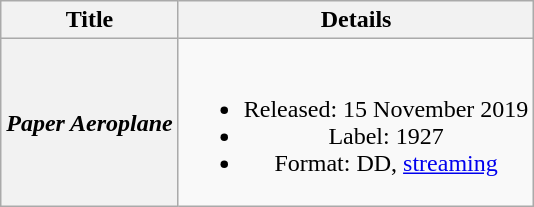<table class="wikitable plainrowheaders" style="text-align:center;">
<tr>
<th>Title</th>
<th>Details</th>
</tr>
<tr>
<th scope="row"><em>Paper Aeroplane</em></th>
<td><br><ul><li>Released: 15 November 2019</li><li>Label: 1927</li><li>Format: DD, <a href='#'>streaming</a></li></ul></td>
</tr>
</table>
